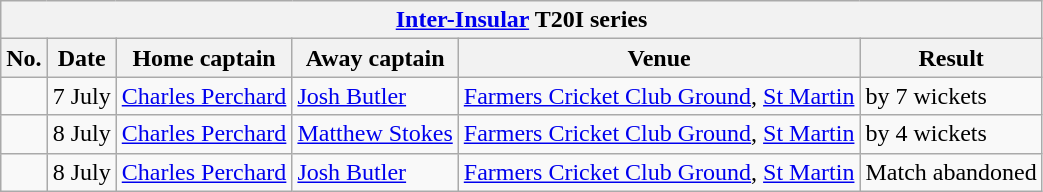<table class="wikitable">
<tr>
<th colspan="6"><a href='#'>Inter-Insular</a> T20I series</th>
</tr>
<tr>
<th>No.</th>
<th>Date</th>
<th>Home captain</th>
<th>Away captain</th>
<th>Venue</th>
<th>Result</th>
</tr>
<tr>
<td></td>
<td>7 July</td>
<td><a href='#'>Charles Perchard</a></td>
<td><a href='#'>Josh Butler</a></td>
<td><a href='#'>Farmers Cricket Club Ground</a>, <a href='#'>St Martin</a></td>
<td> by 7 wickets</td>
</tr>
<tr>
<td></td>
<td>8 July</td>
<td><a href='#'>Charles Perchard</a></td>
<td><a href='#'>Matthew Stokes</a></td>
<td><a href='#'>Farmers Cricket Club Ground</a>, <a href='#'>St Martin</a></td>
<td> by 4 wickets</td>
</tr>
<tr>
<td></td>
<td>8 July</td>
<td><a href='#'>Charles Perchard</a></td>
<td><a href='#'>Josh Butler</a></td>
<td><a href='#'>Farmers Cricket Club Ground</a>, <a href='#'>St Martin</a></td>
<td>Match abandoned</td>
</tr>
</table>
